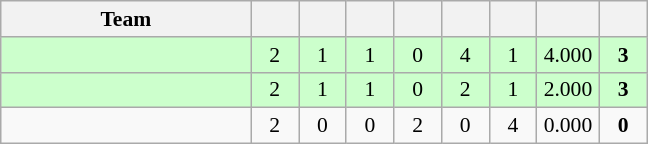<table class="wikitable" style="text-align: center; font-size:90% ">
<tr>
<th width=160>Team</th>
<th width=25></th>
<th width=25></th>
<th width=25></th>
<th width=25></th>
<th width=25></th>
<th width=25></th>
<th width=35></th>
<th width=25></th>
</tr>
<tr bgcolor=ccffcc>
<td align=left></td>
<td>2</td>
<td>1</td>
<td>1</td>
<td>0</td>
<td>4</td>
<td>1</td>
<td>4.000</td>
<td><strong>3</strong></td>
</tr>
<tr bgcolor=ccffcc>
<td align=left></td>
<td>2</td>
<td>1</td>
<td>1</td>
<td>0</td>
<td>2</td>
<td>1</td>
<td>2.000</td>
<td><strong>3</strong></td>
</tr>
<tr>
<td align=left></td>
<td>2</td>
<td>0</td>
<td>0</td>
<td>2</td>
<td>0</td>
<td>4</td>
<td>0.000</td>
<td><strong>0</strong></td>
</tr>
</table>
